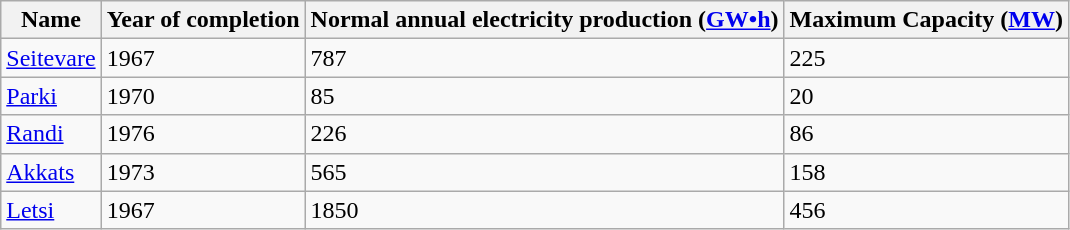<table class="wikitable sortable">
<tr>
<th>Name</th>
<th>Year of completion</th>
<th ALIGN="right">Normal annual electricity production (<a href='#'>GW•h</a>)</th>
<th ALIGN="right">Maximum Capacity (<a href='#'>MW</a>)</th>
</tr>
<tr>
<td><a href='#'>Seitevare</a></td>
<td>1967</td>
<td>787</td>
<td>225</td>
</tr>
<tr>
<td><a href='#'>Parki</a></td>
<td>1970</td>
<td>85</td>
<td>20</td>
</tr>
<tr>
<td><a href='#'>Randi</a></td>
<td>1976</td>
<td>226</td>
<td>86</td>
</tr>
<tr>
<td><a href='#'>Akkats</a></td>
<td>1973</td>
<td>565</td>
<td>158</td>
</tr>
<tr>
<td><a href='#'>Letsi</a></td>
<td>1967</td>
<td>1850</td>
<td>456</td>
</tr>
</table>
